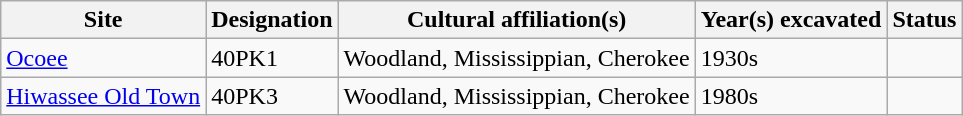<table class="wikitable">
<tr>
<th>Site</th>
<th>Designation</th>
<th>Cultural affiliation(s)</th>
<th>Year(s) excavated</th>
<th>Status</th>
</tr>
<tr>
<td><a href='#'>Ocoee</a></td>
<td>40PK1</td>
<td>Woodland, Mississippian, Cherokee</td>
<td>1930s</td>
<td></td>
</tr>
<tr>
<td><a href='#'>Hiwassee Old Town</a></td>
<td>40PK3</td>
<td>Woodland, Mississippian, Cherokee</td>
<td>1980s</td>
<td></td>
</tr>
</table>
